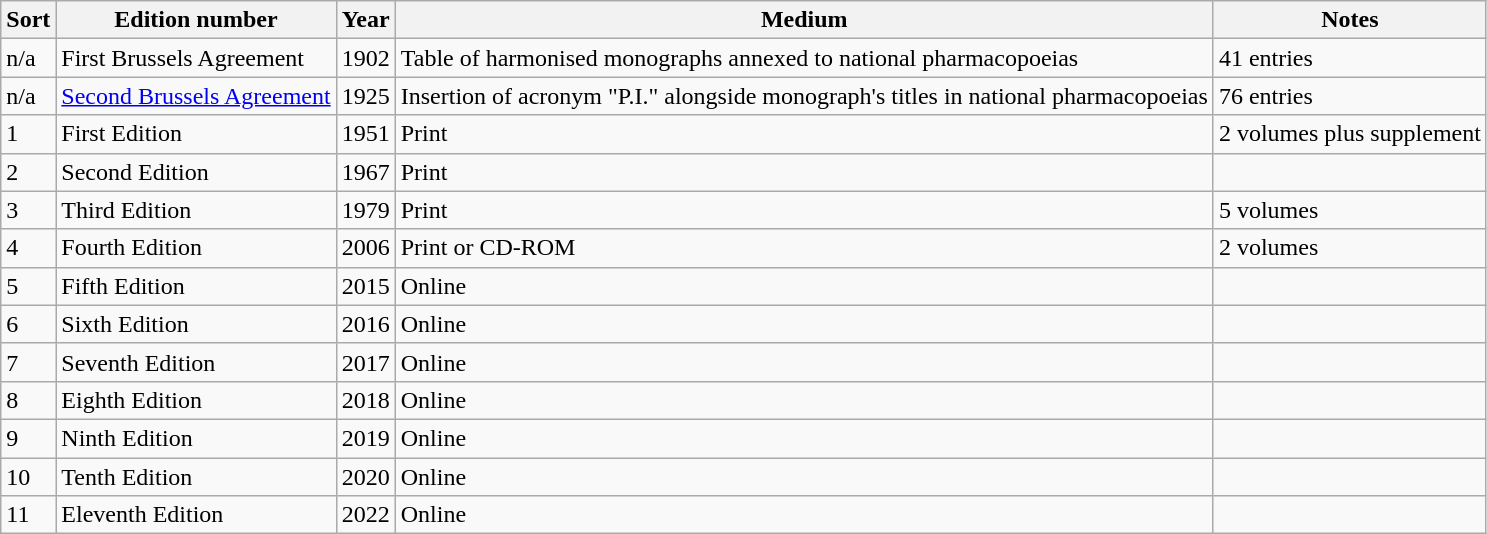<table class="wikitable sortable" border="1">
<tr>
<th>Sort</th>
<th>Edition number</th>
<th>Year</th>
<th>Medium</th>
<th>Notes</th>
</tr>
<tr>
<td>n/a</td>
<td>First Brussels Agreement</td>
<td>1902</td>
<td>Table of harmonised monographs annexed to national pharmacopoeias</td>
<td>41 entries</td>
</tr>
<tr>
<td>n/a</td>
<td><a href='#'>Second Brussels Agreement</a></td>
<td>1925</td>
<td>Insertion of acronym "P.I." alongside monograph's titles in national pharmacopoeias</td>
<td>76 entries</td>
</tr>
<tr>
<td>1</td>
<td>First Edition</td>
<td>1951</td>
<td>Print</td>
<td>2 volumes plus supplement</td>
</tr>
<tr>
<td>2</td>
<td>Second Edition</td>
<td>1967</td>
<td>Print</td>
<td></td>
</tr>
<tr>
<td>3</td>
<td>Third Edition</td>
<td>1979</td>
<td>Print</td>
<td>5 volumes</td>
</tr>
<tr>
<td>4</td>
<td>Fourth Edition</td>
<td>2006</td>
<td>Print or CD-ROM</td>
<td>2 volumes</td>
</tr>
<tr>
<td>5</td>
<td>Fifth Edition</td>
<td>2015</td>
<td>Online</td>
<td></td>
</tr>
<tr>
<td>6</td>
<td>Sixth Edition</td>
<td>2016</td>
<td>Online</td>
<td></td>
</tr>
<tr>
<td>7</td>
<td>Seventh Edition</td>
<td>2017</td>
<td>Online</td>
<td></td>
</tr>
<tr>
<td>8</td>
<td>Eighth Edition</td>
<td>2018 </td>
<td>Online</td>
<td></td>
</tr>
<tr>
<td>9</td>
<td>Ninth Edition</td>
<td>2019</td>
<td>Online</td>
<td></td>
</tr>
<tr>
<td>10</td>
<td>Tenth Edition</td>
<td>2020</td>
<td>Online</td>
<td></td>
</tr>
<tr>
<td>11</td>
<td>Eleventh Edition</td>
<td>2022</td>
<td>Online</td>
<td></td>
</tr>
</table>
